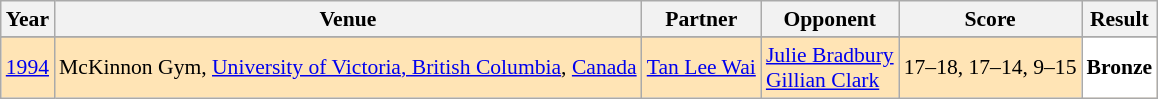<table class="sortable wikitable" style="font-size: 90%;">
<tr>
<th>Year</th>
<th>Venue</th>
<th>Partner</th>
<th>Opponent</th>
<th>Score</th>
<th>Result</th>
</tr>
<tr>
</tr>
<tr style="background:#FFE4B5">
<td align="center"><a href='#'>1994</a></td>
<td align="left">McKinnon Gym, <a href='#'>University of Victoria</a><a href='#'>, British Columbia</a>, <a href='#'>Canada</a></td>
<td align="left"> <a href='#'>Tan Lee Wai</a></td>
<td align="left"> <a href='#'>Julie Bradbury</a> <br>  <a href='#'>Gillian Clark</a></td>
<td align="left">17–18, 17–14, 9–15</td>
<td style="text-align:left; background:white"> <strong>Bronze</strong></td>
</tr>
</table>
